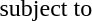<table>
<tr>
<td colspan="2"></td>
<td></td>
</tr>
<tr>
<td>subject to</td>
<td></td>
<td></td>
</tr>
<tr>
<td></td>
<td></td>
<td></td>
</tr>
<tr>
<td></td>
<td></td>
<td></td>
</tr>
</table>
